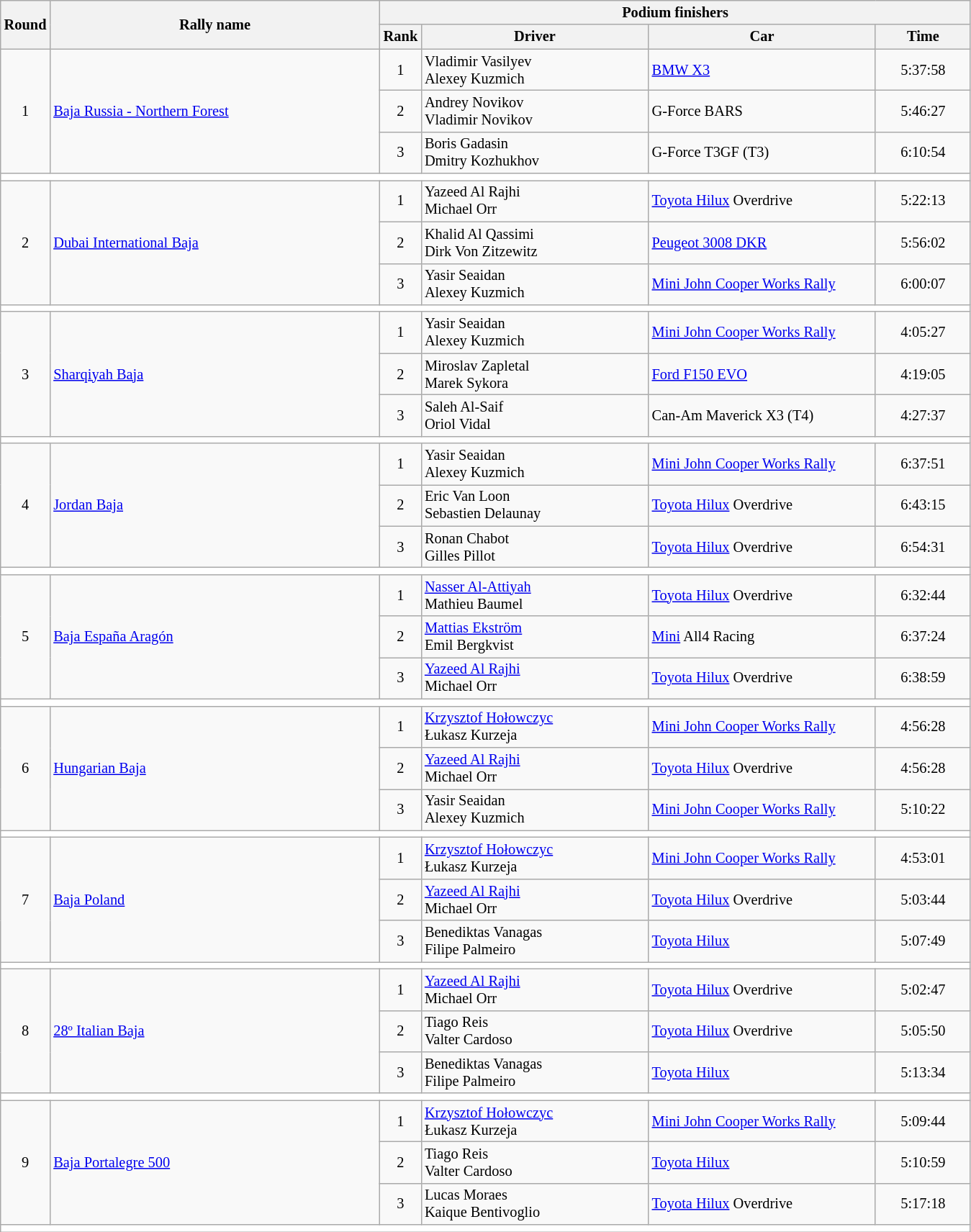<table class="wikitable" style="font-size:85%;">
<tr>
<th rowspan=2>Round</th>
<th style="width:22em" rowspan=2>Rally name</th>
<th colspan=4>Podium finishers</th>
</tr>
<tr>
<th>Rank</th>
<th style="width:15em">Driver</th>
<th style="width:15em">Car</th>
<th style="width:6em">Time</th>
</tr>
<tr>
<td rowspan=3 align=center>1</td>
<td rowspan=3> <a href='#'>Baja Russia - Northern Forest</a></td>
<td align=center>1</td>
<td> Vladimir Vasilyev <br> Alexey Kuzmich</td>
<td><a href='#'>BMW X3</a></td>
<td align=center>5:37:58</td>
</tr>
<tr>
<td align=center>2</td>
<td> Andrey Novikov <br> Vladimir Novikov</td>
<td>G-Force BARS</td>
<td align=center>5:46:27</td>
</tr>
<tr>
<td align=center>3</td>
<td> Boris Gadasin <br> Dmitry Kozhukhov</td>
<td>G-Force T3GF (T3)</td>
<td align=center>6:10:54</td>
</tr>
<tr style="background:white;">
<td colspan=6></td>
</tr>
<tr>
<td rowspan=3 align=center>2</td>
<td rowspan=3> <a href='#'>Dubai International Baja</a></td>
<td align=center>1</td>
<td> Yazeed Al Rajhi <br> Michael Orr</td>
<td><a href='#'>Toyota Hilux</a> Overdrive</td>
<td align=center>5:22:13</td>
</tr>
<tr>
<td align=center>2</td>
<td> Khalid Al Qassimi <br> Dirk Von Zitzewitz</td>
<td><a href='#'>Peugeot 3008 DKR</a></td>
<td align=center>5:56:02</td>
</tr>
<tr>
<td align=center>3</td>
<td> Yasir Seaidan <br> Alexey Kuzmich</td>
<td><a href='#'>Mini John Cooper Works Rally</a></td>
<td align=center>6:00:07</td>
</tr>
<tr style="background:white;">
<td colspan=6></td>
</tr>
<tr>
<td rowspan=3 align=center>3</td>
<td rowspan=3> <a href='#'>Sharqiyah Baja</a></td>
<td align=center>1</td>
<td> Yasir Seaidan <br> Alexey Kuzmich</td>
<td><a href='#'>Mini John Cooper Works Rally</a></td>
<td align=center>4:05:27</td>
</tr>
<tr>
<td align=center>2</td>
<td> Miroslav Zapletal<br> Marek Sykora</td>
<td><a href='#'>Ford F150 EVO</a></td>
<td align=center>4:19:05</td>
</tr>
<tr>
<td align=center>3</td>
<td> Saleh Al-Saif<br> Oriol Vidal</td>
<td>Can-Am Maverick X3 (T4)</td>
<td align=center>4:27:37</td>
</tr>
<tr style="background:white;">
<td colspan=6></td>
</tr>
<tr>
<td rowspan=3 align=center>4</td>
<td rowspan=3> <a href='#'>Jordan Baja</a></td>
<td align=center>1</td>
<td> Yasir Seaidan <br> Alexey Kuzmich</td>
<td><a href='#'>Mini John Cooper Works Rally</a></td>
<td align=center>6:37:51</td>
</tr>
<tr>
<td align=center>2</td>
<td> Eric Van Loon <br> Sebastien Delaunay</td>
<td><a href='#'>Toyota Hilux</a> Overdrive</td>
<td align=center>6:43:15</td>
</tr>
<tr>
<td align=center>3</td>
<td> Ronan Chabot <br> Gilles Pillot</td>
<td><a href='#'>Toyota Hilux</a> Overdrive</td>
<td align=center>6:54:31</td>
</tr>
<tr style="background:white;">
<td colspan=6></td>
</tr>
<tr>
<td rowspan=3 align=center>5</td>
<td rowspan=3> <a href='#'>Baja España Aragón</a></td>
<td align=center>1</td>
<td> <a href='#'>Nasser Al-Attiyah</a> <br> Mathieu Baumel</td>
<td><a href='#'>Toyota Hilux</a> Overdrive</td>
<td align=center>6:32:44</td>
</tr>
<tr>
<td align=center>2</td>
<td> <a href='#'>Mattias Ekström</a> <br> Emil Bergkvist</td>
<td><a href='#'>Mini</a> All4 Racing</td>
<td align=center>6:37:24</td>
</tr>
<tr>
<td align=center>3</td>
<td> <a href='#'>Yazeed Al Rajhi</a> <br> Michael Orr</td>
<td><a href='#'>Toyota Hilux</a> Overdrive</td>
<td align=center>6:38:59</td>
</tr>
<tr style="background:white;">
<td colspan=6></td>
</tr>
<tr>
<td rowspan=3 align=center>6</td>
<td rowspan=3> <a href='#'>Hungarian Baja</a></td>
<td align=center>1</td>
<td> <a href='#'>Krzysztof Hołowczyc</a><br> Łukasz Kurzeja</td>
<td><a href='#'>Mini John Cooper Works Rally</a></td>
<td align=center>4:56:28</td>
</tr>
<tr>
<td align=center>2</td>
<td> <a href='#'>Yazeed Al Rajhi</a> <br> Michael Orr</td>
<td><a href='#'>Toyota Hilux</a> Overdrive</td>
<td align=center>4:56:28</td>
</tr>
<tr>
<td align=center>3</td>
<td> Yasir Seaidan <br> Alexey Kuzmich</td>
<td><a href='#'>Mini John Cooper Works Rally</a></td>
<td align=center>5:10:22</td>
</tr>
<tr style="background:white;">
<td colspan=6></td>
</tr>
<tr>
<td rowspan=3 align=center>7</td>
<td rowspan=3> <a href='#'>Baja Poland</a></td>
<td align=center>1</td>
<td> <a href='#'>Krzysztof Hołowczyc</a><br> Łukasz Kurzeja</td>
<td><a href='#'>Mini John Cooper Works Rally</a></td>
<td align=center>4:53:01</td>
</tr>
<tr>
<td align=center>2</td>
<td> <a href='#'>Yazeed Al Rajhi</a> <br> Michael Orr</td>
<td><a href='#'>Toyota Hilux</a> Overdrive</td>
<td align=center>5:03:44</td>
</tr>
<tr>
<td align=center>3</td>
<td> Benediktas Vanagas<br> Filipe Palmeiro</td>
<td><a href='#'>Toyota Hilux</a></td>
<td align=center>5:07:49</td>
</tr>
<tr style="background:white;">
<td colspan=6></td>
</tr>
<tr>
<td rowspan=3 align=center>8</td>
<td rowspan=3> <a href='#'>28º Italian Baja</a></td>
<td align=center>1</td>
<td> <a href='#'>Yazeed Al Rajhi</a> <br> Michael Orr</td>
<td><a href='#'>Toyota Hilux</a> Overdrive</td>
<td align=center>5:02:47</td>
</tr>
<tr>
<td align=center>2</td>
<td> Tiago Reis<br> Valter Cardoso</td>
<td><a href='#'>Toyota Hilux</a> Overdrive</td>
<td align=center>5:05:50</td>
</tr>
<tr>
<td align=center>3</td>
<td> Benediktas Vanagas<br> Filipe Palmeiro</td>
<td><a href='#'>Toyota Hilux</a></td>
<td align=center>5:13:34</td>
</tr>
<tr style="background:white;">
<td colspan=6></td>
</tr>
<tr>
<td rowspan=3 align=center>9</td>
<td rowspan=3> <a href='#'>Baja Portalegre 500</a></td>
<td align=center>1</td>
<td> <a href='#'>Krzysztof Hołowczyc</a><br> Łukasz Kurzeja</td>
<td><a href='#'>Mini John Cooper Works Rally</a></td>
<td align=center>5:09:44</td>
</tr>
<tr>
<td align=center>2</td>
<td> Tiago Reis<br> Valter Cardoso</td>
<td><a href='#'>Toyota Hilux</a></td>
<td align=center>5:10:59</td>
</tr>
<tr>
<td align=center>3</td>
<td> Lucas Moraes<br> Kaique Bentivoglio</td>
<td><a href='#'>Toyota Hilux</a> Overdrive</td>
<td align=center>5:17:18</td>
</tr>
<tr style="background:white;">
<td colspan=6></td>
</tr>
</table>
